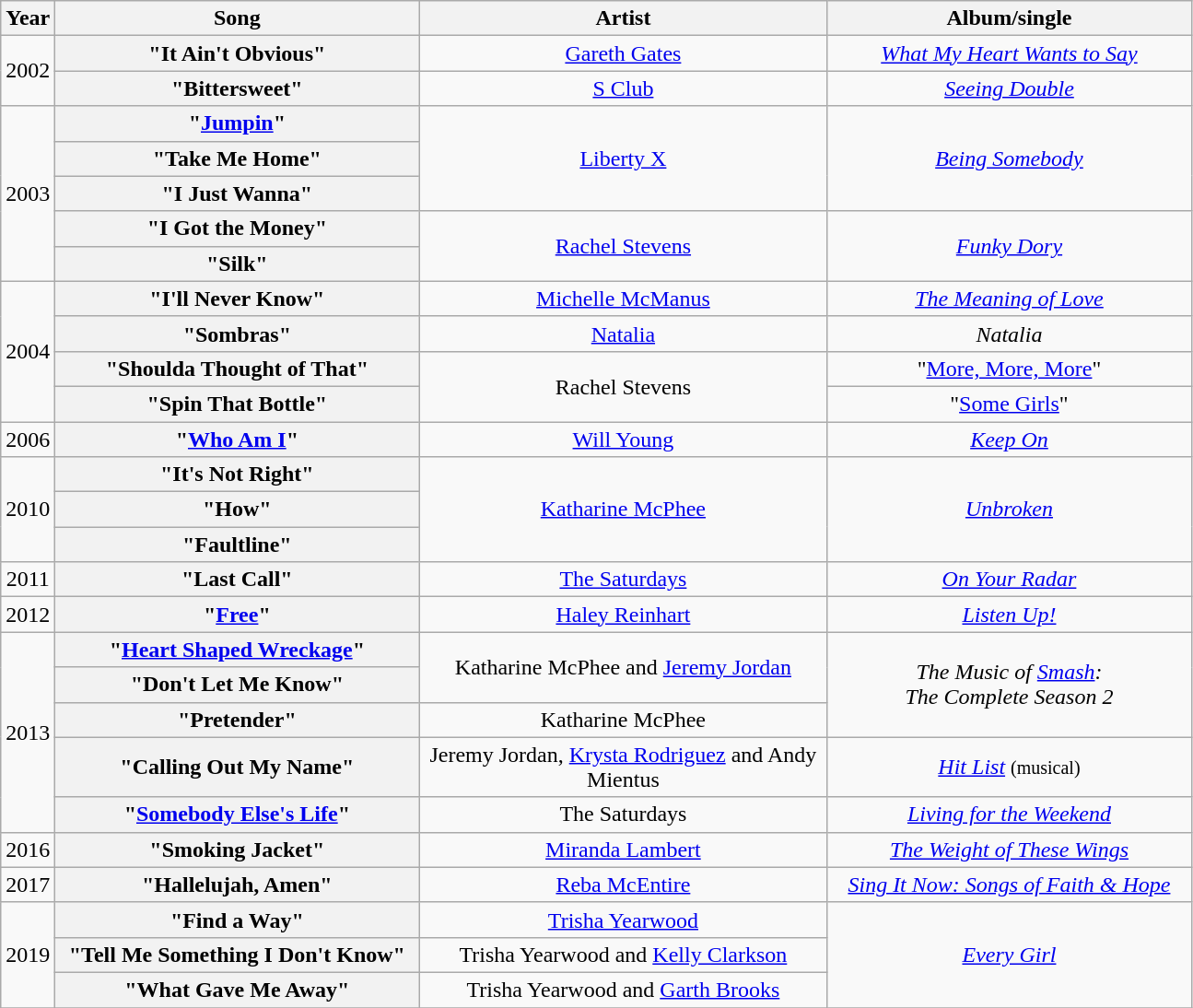<table class="wikitable plainrowheaders" style="text-align:center;" border="1">
<tr>
<th>Year</th>
<th style="width:16em;">Song</th>
<th style="width:18em;">Artist</th>
<th style="width:16em;">Album/single</th>
</tr>
<tr>
<td rowspan="2">2002</td>
<th scope="row">"It Ain't Obvious"</th>
<td><a href='#'>Gareth Gates</a></td>
<td><em><a href='#'>What My Heart Wants to Say</a></em></td>
</tr>
<tr>
<th scope="row">"Bittersweet"</th>
<td><a href='#'>S Club</a></td>
<td><em><a href='#'>Seeing Double</a></em></td>
</tr>
<tr>
<td rowspan="5">2003</td>
<th scope="row">"<a href='#'>Jumpin</a>"</th>
<td rowspan="3"><a href='#'>Liberty X</a></td>
<td rowspan="3"><em><a href='#'>Being Somebody</a></em></td>
</tr>
<tr>
<th scope="row">"Take Me Home"</th>
</tr>
<tr>
<th scope="row">"I Just Wanna"</th>
</tr>
<tr>
<th scope="row">"I Got the Money"</th>
<td rowspan="2"><a href='#'>Rachel Stevens</a></td>
<td rowspan="2"><em><a href='#'>Funky Dory</a></em></td>
</tr>
<tr>
<th scope="row">"Silk"</th>
</tr>
<tr>
<td rowspan="4">2004</td>
<th scope="row">"I'll Never Know"</th>
<td><a href='#'>Michelle McManus</a></td>
<td><em><a href='#'>The Meaning of Love</a></em></td>
</tr>
<tr>
<th scope="row">"Sombras"</th>
<td><a href='#'>Natalia</a></td>
<td><em>Natalia</em></td>
</tr>
<tr>
<th scope="row">"Shoulda Thought of That"</th>
<td rowspan="2">Rachel Stevens</td>
<td>"<a href='#'>More, More, More</a>"</td>
</tr>
<tr>
<th scope="row">"Spin That Bottle"</th>
<td>"<a href='#'>Some Girls</a>"</td>
</tr>
<tr>
<td>2006</td>
<th scope="row">"<a href='#'>Who Am I</a>"</th>
<td><a href='#'>Will Young</a></td>
<td><em><a href='#'>Keep On</a></em></td>
</tr>
<tr>
<td rowspan="3">2010</td>
<th scope="row">"It's Not Right"</th>
<td rowspan="3"><a href='#'>Katharine McPhee</a></td>
<td rowspan="3"><em><a href='#'>Unbroken</a></em></td>
</tr>
<tr>
<th scope="row">"How"</th>
</tr>
<tr>
<th scope="row">"Faultline"</th>
</tr>
<tr>
<td>2011</td>
<th scope="row">"Last Call"</th>
<td><a href='#'>The Saturdays</a></td>
<td><em><a href='#'>On Your Radar</a></em></td>
</tr>
<tr>
<td>2012</td>
<th scope="row">"<a href='#'>Free</a>"</th>
<td><a href='#'>Haley Reinhart</a></td>
<td><em><a href='#'>Listen Up!</a></em></td>
</tr>
<tr>
<td rowspan="5">2013</td>
<th scope="row">"<a href='#'>Heart Shaped Wreckage</a>"</th>
<td rowspan="2">Katharine McPhee and <a href='#'>Jeremy Jordan</a></td>
<td rowspan="3"><em>The Music of <a href='#'>Smash</a>:<br>The Complete Season 2</em></td>
</tr>
<tr>
<th scope="row">"Don't Let Me Know"</th>
</tr>
<tr>
<th scope="row">"Pretender"</th>
<td>Katharine McPhee</td>
</tr>
<tr>
<th scope="row">"Calling Out My Name"</th>
<td>Jeremy Jordan, <a href='#'>Krysta Rodriguez</a> and Andy Mientus</td>
<td><em><a href='#'>Hit List</a></em> <small>(musical)</small></td>
</tr>
<tr>
<th scope="row">"<a href='#'>Somebody Else's Life</a>"</th>
<td>The Saturdays</td>
<td><em><a href='#'>Living for the Weekend</a></em></td>
</tr>
<tr>
<td>2016</td>
<th scope="row">"Smoking Jacket"</th>
<td><a href='#'>Miranda Lambert</a></td>
<td><em><a href='#'>The Weight of These Wings</a></em></td>
</tr>
<tr>
<td>2017</td>
<th scope="row">"Hallelujah, Amen"</th>
<td><a href='#'>Reba McEntire</a></td>
<td><em><a href='#'>Sing It Now: Songs of Faith & Hope</a></em></td>
</tr>
<tr>
<td rowspan="3">2019</td>
<th scope="row">"Find a Way"</th>
<td><a href='#'>Trisha Yearwood</a></td>
<td rowspan="3"><em><a href='#'>Every Girl</a></em></td>
</tr>
<tr>
<th scope="row">"Tell Me Something I Don't Know"</th>
<td>Trisha Yearwood and <a href='#'>Kelly Clarkson</a></td>
</tr>
<tr>
<th scope="row">"What Gave Me Away"</th>
<td>Trisha Yearwood and <a href='#'>Garth Brooks</a></td>
</tr>
<tr>
</tr>
</table>
